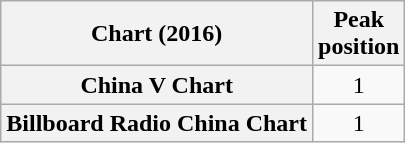<table class="wikitable plainrowheaders sortable" style="text-align:center;" border="1">
<tr>
<th scope="col">Chart (2016)</th>
<th scope="col">Peak<br>position</th>
</tr>
<tr>
<th scope="row">China V Chart</th>
<td>1</td>
</tr>
<tr>
<th scope="row">Billboard Radio China Chart</th>
<td>1</td>
</tr>
</table>
